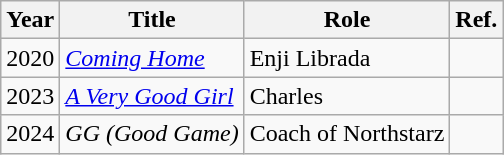<table class="wikitable">
<tr>
<th>Year</th>
<th>Title</th>
<th>Role</th>
<th>Ref.</th>
</tr>
<tr>
<td>2020</td>
<td><em><a href='#'>Coming Home</a></em></td>
<td>Enji Librada</td>
<td></td>
</tr>
<tr>
<td>2023</td>
<td><em><a href='#'>A Very Good Girl</a></em></td>
<td>Charles</td>
<td></td>
</tr>
<tr>
<td>2024</td>
<td><em>GG (Good Game)</em></td>
<td>Coach of Northstarz</td>
<td></td>
</tr>
</table>
